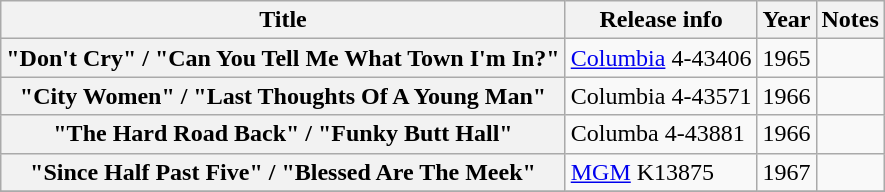<table class="wikitable plainrowheaders sortable">
<tr>
<th scope="col">Title</th>
<th scope="col">Release info</th>
<th scope="col">Year</th>
<th scope="col" class="unsortable">Notes</th>
</tr>
<tr>
<th scope="row">"Don't Cry" / "Can You Tell Me What Town I'm In?"</th>
<td><a href='#'>Columbia</a> 4-43406</td>
<td>1965</td>
<td></td>
</tr>
<tr>
<th scope="row">"City Women" / "Last Thoughts Of A Young Man"</th>
<td>Columbia 4-43571</td>
<td>1966</td>
<td></td>
</tr>
<tr>
<th scope="row">"The Hard Road Back" / "Funky Butt Hall"</th>
<td>Columba 4-43881</td>
<td>1966</td>
<td></td>
</tr>
<tr>
<th scope="row">"Since Half Past Five" / "Blessed Are The Meek"</th>
<td><a href='#'>MGM</a> K13875</td>
<td>1967</td>
<td></td>
</tr>
<tr>
</tr>
</table>
